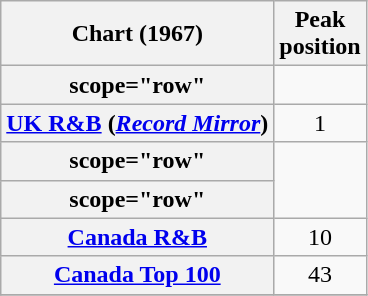<table class="wikitable sortable plainrowheaders">
<tr>
<th scope="col">Chart (1967)</th>
<th scope="col">Peak<br>position</th>
</tr>
<tr>
<th>scope="row" </th>
</tr>
<tr>
<th scope="row"><a href='#'>UK R&B</a> (<em><a href='#'>Record Mirror</a></em>)</th>
<td align="center">1</td>
</tr>
<tr>
<th>scope="row" </th>
</tr>
<tr>
<th>scope="row" </th>
</tr>
<tr>
<th scope="row"><a href='#'>Canada R&B</a></th>
<td align="center">10</td>
</tr>
<tr>
<th scope="row"><a href='#'>Canada Top 100</a></th>
<td align="center">43</td>
</tr>
<tr>
</tr>
</table>
